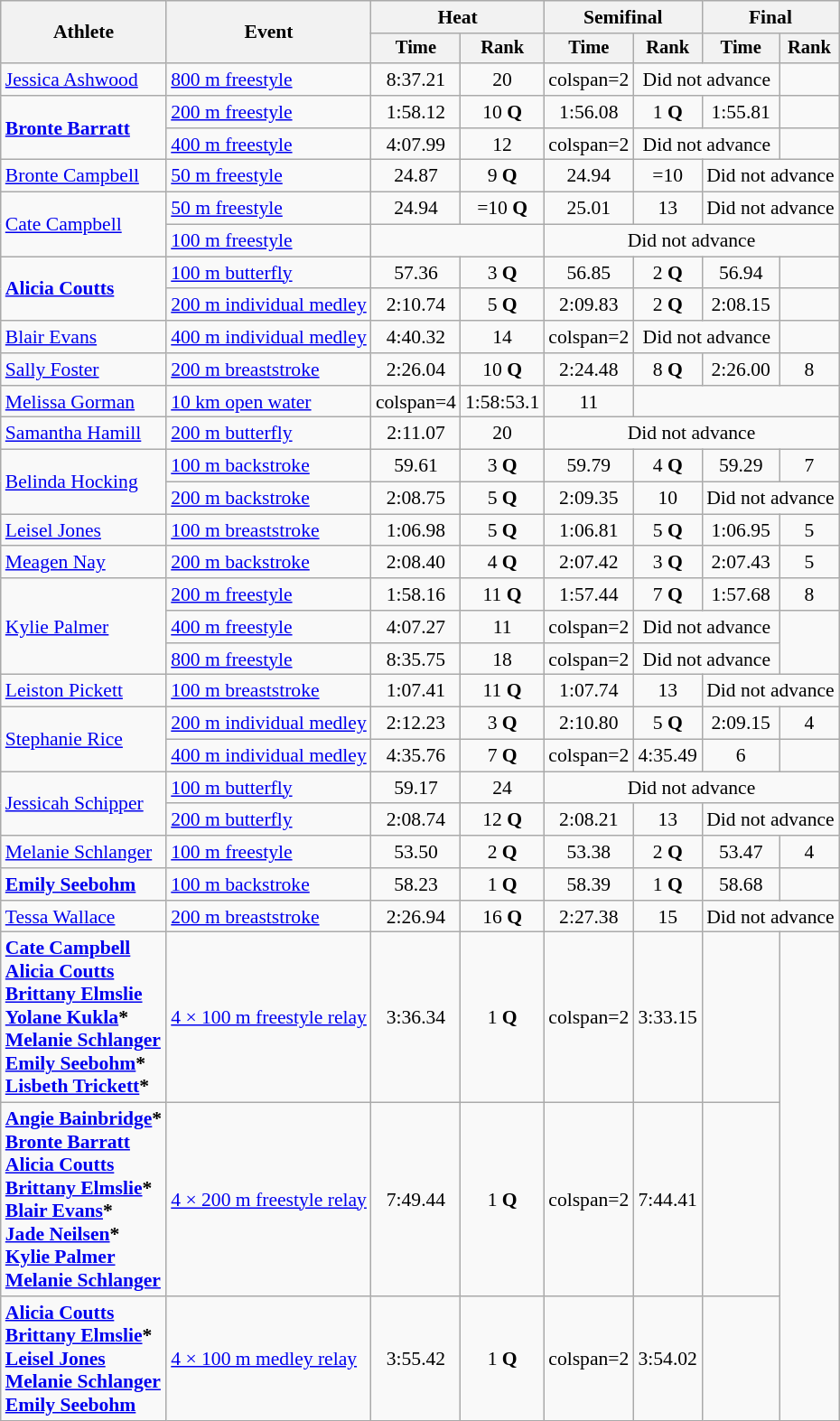<table class=wikitable style="font-size:90%">
<tr>
<th rowspan="2">Athlete</th>
<th rowspan="2">Event</th>
<th colspan="2">Heat</th>
<th colspan="2">Semifinal</th>
<th colspan="2">Final</th>
</tr>
<tr style="font-size:95%">
<th>Time</th>
<th>Rank</th>
<th>Time</th>
<th>Rank</th>
<th>Time</th>
<th>Rank</th>
</tr>
<tr align=center>
<td align=left><a href='#'>Jessica Ashwood</a></td>
<td align=left><a href='#'>800 m freestyle</a></td>
<td>8:37.21</td>
<td>20</td>
<td>colspan=2 </td>
<td colspan=2>Did not advance</td>
</tr>
<tr align=center>
<td align=left rowspan=2><strong><a href='#'>Bronte Barratt</a></strong></td>
<td align=left><a href='#'>200 m freestyle</a></td>
<td>1:58.12</td>
<td>10 <strong>Q</strong></td>
<td>1:56.08</td>
<td>1 <strong>Q</strong></td>
<td>1:55.81</td>
<td></td>
</tr>
<tr align=center>
<td align=left><a href='#'>400 m freestyle</a></td>
<td>4:07.99</td>
<td>12</td>
<td>colspan=2 </td>
<td colspan=2>Did not advance</td>
</tr>
<tr align=center>
<td align=left><a href='#'>Bronte Campbell</a></td>
<td align=left><a href='#'>50 m freestyle</a></td>
<td>24.87</td>
<td>9 <strong>Q</strong></td>
<td>24.94</td>
<td>=10</td>
<td colspan=2>Did not advance</td>
</tr>
<tr align=center>
<td align=left rowspan=2><a href='#'>Cate Campbell</a></td>
<td align=left><a href='#'>50 m freestyle</a></td>
<td>24.94</td>
<td>=10 <strong>Q</strong></td>
<td>25.01</td>
<td>13</td>
<td colspan=2>Did not advance</td>
</tr>
<tr align=center>
<td align=left><a href='#'>100 m freestyle</a></td>
<td colspan=2></td>
<td colspan=4>Did not advance</td>
</tr>
<tr align=center>
<td align=left rowspan=2><strong><a href='#'>Alicia Coutts</a></strong></td>
<td align=left><a href='#'>100 m butterfly</a></td>
<td>57.36</td>
<td>3 <strong>Q</strong></td>
<td>56.85</td>
<td>2 <strong>Q</strong></td>
<td>56.94</td>
<td></td>
</tr>
<tr align=center>
<td align=left><a href='#'>200 m individual medley</a></td>
<td>2:10.74</td>
<td>5 <strong>Q</strong></td>
<td>2:09.83</td>
<td>2 <strong>Q</strong></td>
<td>2:08.15</td>
<td></td>
</tr>
<tr align=center>
<td align=left><a href='#'>Blair Evans</a></td>
<td align=left><a href='#'>400 m individual medley</a></td>
<td>4:40.32</td>
<td>14</td>
<td>colspan=2 </td>
<td colspan=2>Did not advance</td>
</tr>
<tr align=center>
<td align=left><a href='#'>Sally Foster</a></td>
<td align=left><a href='#'>200 m breaststroke</a></td>
<td>2:26.04</td>
<td>10 <strong>Q</strong></td>
<td>2:24.48</td>
<td>8 <strong>Q</strong></td>
<td>2:26.00</td>
<td>8</td>
</tr>
<tr align=center>
<td align=left><a href='#'>Melissa Gorman</a></td>
<td align=left><a href='#'>10 km open water</a></td>
<td>colspan=4 </td>
<td>1:58:53.1</td>
<td>11</td>
</tr>
<tr align=center>
<td align=left><a href='#'>Samantha Hamill</a></td>
<td align=left><a href='#'>200 m butterfly</a></td>
<td>2:11.07</td>
<td>20</td>
<td colspan=4>Did not advance</td>
</tr>
<tr align=center>
<td align=left rowspan=2><a href='#'>Belinda Hocking</a></td>
<td align=left><a href='#'>100 m backstroke</a></td>
<td>59.61</td>
<td>3 <strong>Q</strong></td>
<td>59.79</td>
<td>4 <strong>Q</strong></td>
<td>59.29</td>
<td>7</td>
</tr>
<tr align=center>
<td align=left><a href='#'>200 m backstroke</a></td>
<td>2:08.75</td>
<td>5 <strong>Q</strong></td>
<td>2:09.35</td>
<td>10</td>
<td colspan=2>Did not advance</td>
</tr>
<tr align=center>
<td align=left><a href='#'>Leisel Jones</a></td>
<td align=left><a href='#'>100 m breaststroke</a></td>
<td>1:06.98</td>
<td>5 <strong>Q</strong></td>
<td>1:06.81</td>
<td>5 <strong>Q</strong></td>
<td>1:06.95</td>
<td>5</td>
</tr>
<tr align=center>
<td align=left><a href='#'>Meagen Nay</a></td>
<td align=left><a href='#'>200 m backstroke</a></td>
<td>2:08.40</td>
<td>4 <strong>Q</strong></td>
<td>2:07.42</td>
<td>3 <strong>Q</strong></td>
<td>2:07.43</td>
<td>5</td>
</tr>
<tr align=center>
<td align=left rowspan=3><a href='#'>Kylie Palmer</a></td>
<td align=left><a href='#'>200 m freestyle</a></td>
<td>1:58.16</td>
<td>11 <strong>Q</strong></td>
<td>1:57.44</td>
<td>7 <strong>Q</strong></td>
<td>1:57.68</td>
<td>8</td>
</tr>
<tr align=center>
<td align=left><a href='#'>400 m freestyle</a></td>
<td>4:07.27</td>
<td>11</td>
<td>colspan=2 </td>
<td colspan=2>Did not advance</td>
</tr>
<tr align=center>
<td align=left><a href='#'>800 m freestyle</a></td>
<td>8:35.75</td>
<td>18</td>
<td>colspan=2 </td>
<td colspan=2>Did not advance</td>
</tr>
<tr align=center>
<td align=left><a href='#'>Leiston Pickett</a></td>
<td align=left><a href='#'>100 m breaststroke</a></td>
<td>1:07.41</td>
<td>11 <strong>Q</strong></td>
<td>1:07.74</td>
<td>13</td>
<td colspan=2>Did not advance</td>
</tr>
<tr align=center>
<td align=left rowspan=2><a href='#'>Stephanie Rice</a></td>
<td align=left><a href='#'>200 m individual medley</a></td>
<td>2:12.23</td>
<td>3 <strong>Q</strong></td>
<td>2:10.80</td>
<td>5 <strong>Q</strong></td>
<td>2:09.15</td>
<td>4</td>
</tr>
<tr align=center>
<td align=left><a href='#'>400 m individual medley</a></td>
<td>4:35.76</td>
<td>7 <strong>Q</strong></td>
<td>colspan=2 </td>
<td>4:35.49</td>
<td>6</td>
</tr>
<tr align=center>
<td align=left rowspan=2><a href='#'>Jessicah Schipper</a></td>
<td align=left><a href='#'>100 m butterfly</a></td>
<td>59.17</td>
<td>24</td>
<td colspan=4>Did not advance</td>
</tr>
<tr align=center>
<td align=left><a href='#'>200 m butterfly</a></td>
<td>2:08.74</td>
<td>12 <strong>Q</strong></td>
<td>2:08.21</td>
<td>13</td>
<td colspan=2>Did not advance</td>
</tr>
<tr align=center>
<td align=left><a href='#'>Melanie Schlanger</a></td>
<td align=left><a href='#'>100 m freestyle</a></td>
<td>53.50</td>
<td>2 <strong>Q</strong></td>
<td>53.38</td>
<td>2 <strong>Q</strong></td>
<td>53.47</td>
<td>4</td>
</tr>
<tr align=center>
<td align=left><strong><a href='#'>Emily Seebohm</a></strong></td>
<td align=left><a href='#'>100 m backstroke</a></td>
<td>58.23 </td>
<td>1 <strong>Q</strong></td>
<td>58.39</td>
<td>1 <strong>Q</strong></td>
<td>58.68</td>
<td></td>
</tr>
<tr align=center>
<td align=left><a href='#'>Tessa Wallace</a></td>
<td align=left><a href='#'>200 m breaststroke</a></td>
<td>2:26.94</td>
<td>16 <strong>Q</strong></td>
<td>2:27.38</td>
<td>15</td>
<td colspan=2>Did not advance</td>
</tr>
<tr align=center>
<td align=left><strong><a href='#'>Cate Campbell</a><br><a href='#'>Alicia Coutts</a><br><a href='#'>Brittany Elmslie</a><br><a href='#'>Yolane Kukla</a>*<br><a href='#'>Melanie Schlanger</a><br><a href='#'>Emily Seebohm</a>*<br><a href='#'>Lisbeth Trickett</a>*</strong></td>
<td align=left><a href='#'>4 × 100 m freestyle relay</a></td>
<td>3:36.34</td>
<td>1 <strong>Q</strong></td>
<td>colspan=2 </td>
<td>3:33.15 </td>
<td></td>
</tr>
<tr align=center>
<td align=left><strong><a href='#'>Angie Bainbridge</a>*<br><a href='#'>Bronte Barratt</a><br><a href='#'>Alicia Coutts</a><br><a href='#'>Brittany Elmslie</a>*<br><a href='#'>Blair Evans</a>*<br><a href='#'>Jade Neilsen</a>*<br><a href='#'>Kylie Palmer</a><br><a href='#'>Melanie Schlanger</a></strong></td>
<td align=left><a href='#'>4 × 200 m freestyle relay</a></td>
<td>7:49.44</td>
<td>1 <strong>Q</strong></td>
<td>colspan=2 </td>
<td>7:44.41</td>
<td></td>
</tr>
<tr align=center>
<td align=left><strong><a href='#'>Alicia Coutts</a><br><a href='#'>Brittany Elmslie</a>*<br><a href='#'>Leisel Jones</a><br><a href='#'>Melanie Schlanger</a><br><a href='#'>Emily Seebohm</a></strong></td>
<td align=left><a href='#'>4 × 100 m medley relay</a></td>
<td>3:55.42</td>
<td>1 <strong>Q</strong></td>
<td>colspan=2 </td>
<td>3:54.02</td>
<td></td>
</tr>
</table>
